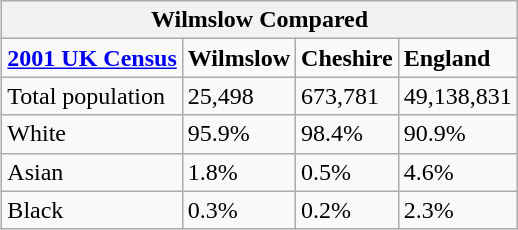<table class="wikitable" style="float: right;">
<tr>
<th colspan="4"><strong>Wilmslow Compared</strong></th>
</tr>
<tr>
<td><strong><a href='#'>2001 UK Census</a></strong></td>
<td><strong>Wilmslow</strong></td>
<td><strong>Cheshire</strong></td>
<td><strong>England</strong></td>
</tr>
<tr>
<td>Total population</td>
<td>25,498</td>
<td>673,781</td>
<td>49,138,831</td>
</tr>
<tr>
<td>White</td>
<td>95.9%</td>
<td>98.4%</td>
<td>90.9%</td>
</tr>
<tr>
<td>Asian</td>
<td>1.8%</td>
<td>0.5%</td>
<td>4.6%</td>
</tr>
<tr>
<td>Black</td>
<td>0.3%</td>
<td>0.2%</td>
<td>2.3%</td>
</tr>
</table>
